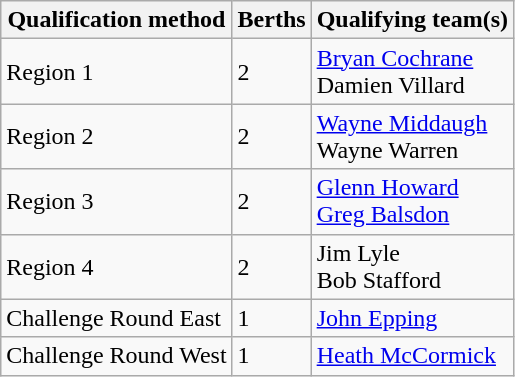<table class="wikitable">
<tr>
<th scope="col">Qualification method</th>
<th scope="col">Berths</th>
<th scope="col">Qualifying team(s)</th>
</tr>
<tr>
<td>Region 1</td>
<td>2</td>
<td><a href='#'>Bryan Cochrane</a> <br> Damien Villard</td>
</tr>
<tr>
<td>Region 2</td>
<td>2</td>
<td><a href='#'>Wayne Middaugh</a> <br> Wayne Warren</td>
</tr>
<tr>
<td>Region 3</td>
<td>2</td>
<td><a href='#'>Glenn Howard</a> <br> <a href='#'>Greg Balsdon</a></td>
</tr>
<tr>
<td>Region 4</td>
<td>2</td>
<td>Jim Lyle <br> Bob Stafford</td>
</tr>
<tr>
<td>Challenge Round East</td>
<td>1</td>
<td><a href='#'>John Epping</a></td>
</tr>
<tr>
<td>Challenge Round West</td>
<td>1</td>
<td><a href='#'>Heath McCormick</a></td>
</tr>
</table>
